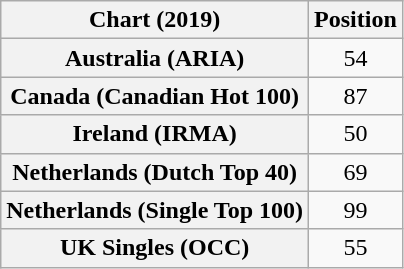<table class="wikitable sortable plainrowheaders" style="text-align:center">
<tr>
<th scope="col">Chart (2019)</th>
<th scope="col">Position</th>
</tr>
<tr>
<th scope="row">Australia (ARIA)</th>
<td>54</td>
</tr>
<tr>
<th scope="row">Canada (Canadian Hot 100)</th>
<td>87</td>
</tr>
<tr>
<th scope="row">Ireland (IRMA)</th>
<td>50</td>
</tr>
<tr>
<th scope="row">Netherlands (Dutch Top 40)</th>
<td>69</td>
</tr>
<tr>
<th scope="row">Netherlands (Single Top 100)</th>
<td>99</td>
</tr>
<tr>
<th scope="row">UK Singles (OCC)</th>
<td>55</td>
</tr>
</table>
